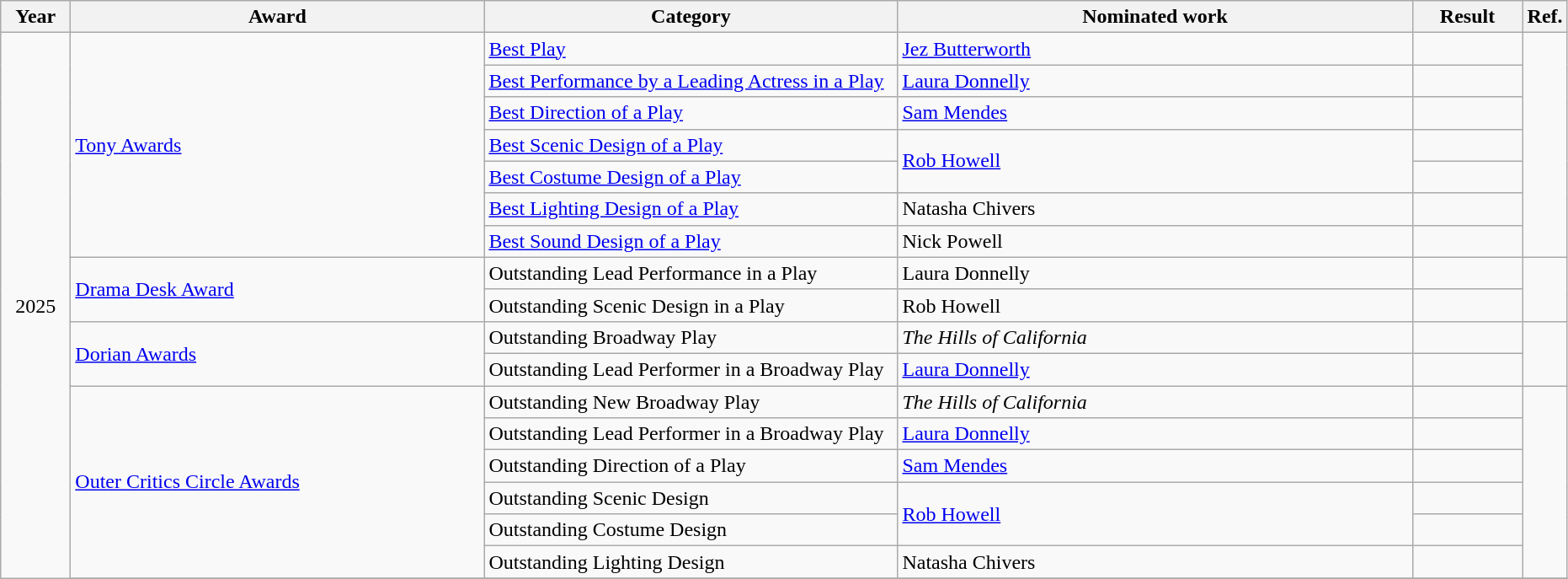<table class="wikitable">
<tr>
<th scope="col" style="width:3em;">Year</th>
<th scope="col" style="width:20em;">Award</th>
<th scope="col" style="width:20em;">Category</th>
<th scope="col" style="width:25em;">Nominated work</th>
<th scope="col" style="width:5em;">Result</th>
<th>Ref.</th>
</tr>
<tr>
<td rowspan="20" style="text-align:center;">2025</td>
<td rowspan=7><a href='#'>Tony Awards</a></td>
<td><a href='#'>Best Play</a></td>
<td><a href='#'>Jez Butterworth</a></td>
<td></td>
<td rowspan=7></td>
</tr>
<tr>
<td><a href='#'>Best Performance by a Leading Actress in a Play</a></td>
<td><a href='#'>Laura Donnelly</a></td>
<td></td>
</tr>
<tr>
<td><a href='#'>Best Direction of a Play</a></td>
<td><a href='#'>Sam Mendes</a></td>
<td></td>
</tr>
<tr>
<td><a href='#'>Best Scenic Design of a Play</a></td>
<td rowspan=2><a href='#'>Rob Howell</a></td>
<td></td>
</tr>
<tr>
<td><a href='#'>Best Costume Design of a Play</a></td>
<td></td>
</tr>
<tr>
<td><a href='#'>Best Lighting Design of a Play</a></td>
<td>Natasha Chivers</td>
<td></td>
</tr>
<tr>
<td><a href='#'>Best Sound Design of a Play</a></td>
<td>Nick Powell</td>
<td></td>
</tr>
<tr>
<td rowspan=2><a href='#'>Drama Desk Award</a></td>
<td>Outstanding Lead Performance in a Play</td>
<td>Laura Donnelly</td>
<td></td>
<td rowspan=2></td>
</tr>
<tr>
<td>Outstanding Scenic Design in a Play</td>
<td>Rob Howell</td>
<td></td>
</tr>
<tr>
<td rowspan=2><a href='#'>Dorian Awards</a></td>
<td>Outstanding Broadway Play</td>
<td><em>The Hills of California</em></td>
<td></td>
<td rowspan=2></td>
</tr>
<tr>
<td>Outstanding Lead Performer in a Broadway Play</td>
<td><a href='#'>Laura Donnelly</a></td>
<td></td>
</tr>
<tr>
<td rowspan="6"><a href='#'>Outer Critics Circle Awards</a></td>
<td>Outstanding New Broadway Play</td>
<td><em>The Hills of California</em></td>
<td></td>
<td rowspan=6></td>
</tr>
<tr>
<td>Outstanding Lead Performer in a Broadway Play</td>
<td><a href='#'>Laura Donnelly</a></td>
<td></td>
</tr>
<tr>
<td>Outstanding Direction of a Play</td>
<td><a href='#'>Sam Mendes</a></td>
<td></td>
</tr>
<tr>
<td>Outstanding Scenic Design</td>
<td rowspan="2"><a href='#'>Rob Howell</a></td>
<td></td>
</tr>
<tr>
<td>Outstanding Costume Design</td>
<td></td>
</tr>
<tr>
<td>Outstanding Lighting Design</td>
<td>Natasha Chivers</td>
<td></td>
</tr>
<tr>
</tr>
</table>
